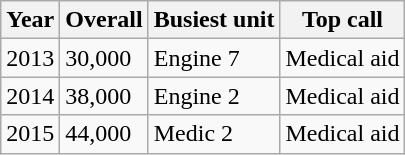<table class="wikitable">
<tr>
<th>Year</th>
<th>Overall</th>
<th>Busiest unit</th>
<th>Top call</th>
</tr>
<tr>
<td>2013</td>
<td>30,000</td>
<td>Engine 7</td>
<td>Medical aid</td>
</tr>
<tr>
<td>2014</td>
<td>38,000</td>
<td>Engine 2</td>
<td>Medical aid</td>
</tr>
<tr>
<td>2015</td>
<td>44,000</td>
<td>Medic 2</td>
<td>Medical aid</td>
</tr>
</table>
